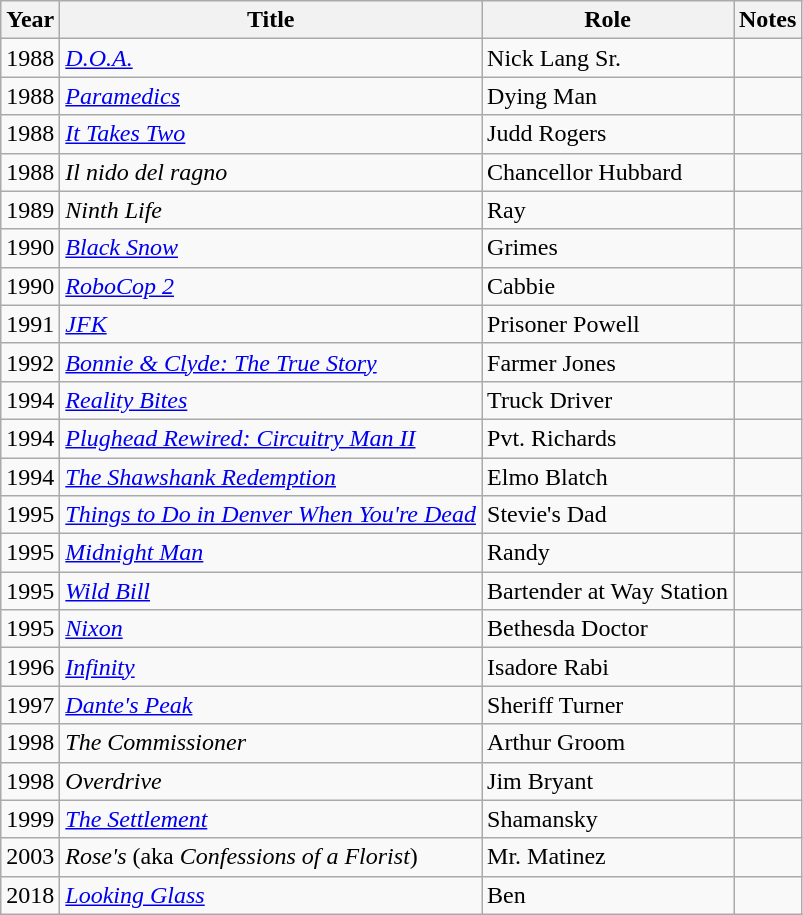<table class="wikitable">
<tr>
<th>Year</th>
<th>Title</th>
<th>Role</th>
<th>Notes</th>
</tr>
<tr>
<td>1988</td>
<td><em><a href='#'>D.O.A.</a></em></td>
<td>Nick Lang Sr.</td>
<td></td>
</tr>
<tr>
<td>1988</td>
<td><em><a href='#'>Paramedics</a></em></td>
<td>Dying Man</td>
<td></td>
</tr>
<tr>
<td>1988</td>
<td><em><a href='#'>It Takes Two</a></em></td>
<td>Judd Rogers</td>
<td></td>
</tr>
<tr>
<td>1988</td>
<td><em>Il nido del ragno</em></td>
<td>Chancellor Hubbard</td>
<td></td>
</tr>
<tr>
<td>1989</td>
<td><em>Ninth Life</em></td>
<td>Ray</td>
<td></td>
</tr>
<tr>
<td>1990</td>
<td><em><a href='#'>Black Snow</a></em></td>
<td>Grimes</td>
<td></td>
</tr>
<tr>
<td>1990</td>
<td><em><a href='#'>RoboCop 2</a></em></td>
<td>Cabbie</td>
<td></td>
</tr>
<tr>
<td>1991</td>
<td><em><a href='#'>JFK</a></em></td>
<td>Prisoner Powell</td>
<td></td>
</tr>
<tr>
<td>1992</td>
<td><em><a href='#'>Bonnie & Clyde: The True Story</a></em></td>
<td>Farmer Jones</td>
<td></td>
</tr>
<tr>
<td>1994</td>
<td><em><a href='#'>Reality Bites</a></em></td>
<td>Truck Driver</td>
<td></td>
</tr>
<tr>
<td>1994</td>
<td><em><a href='#'>Plughead Rewired: Circuitry Man II</a></em></td>
<td>Pvt. Richards</td>
<td></td>
</tr>
<tr>
<td>1994</td>
<td><em><a href='#'>The Shawshank Redemption</a></em></td>
<td>Elmo Blatch</td>
<td></td>
</tr>
<tr>
<td>1995</td>
<td><em><a href='#'>Things to Do in Denver When You're Dead</a></em></td>
<td>Stevie's Dad</td>
<td></td>
</tr>
<tr>
<td>1995</td>
<td><em><a href='#'>Midnight Man</a></em></td>
<td>Randy</td>
<td></td>
</tr>
<tr>
<td>1995</td>
<td><em><a href='#'>Wild Bill</a></em></td>
<td>Bartender at Way Station</td>
<td></td>
</tr>
<tr>
<td>1995</td>
<td><em><a href='#'>Nixon</a></em></td>
<td>Bethesda Doctor</td>
<td></td>
</tr>
<tr>
<td>1996</td>
<td><em><a href='#'>Infinity</a></em></td>
<td>Isadore Rabi</td>
<td></td>
</tr>
<tr>
<td>1997</td>
<td><em><a href='#'>Dante's Peak</a></em></td>
<td>Sheriff Turner</td>
<td></td>
</tr>
<tr>
<td>1998</td>
<td><em>The Commissioner</em></td>
<td>Arthur Groom</td>
<td></td>
</tr>
<tr>
<td>1998</td>
<td><em>Overdrive</em></td>
<td>Jim Bryant</td>
<td></td>
</tr>
<tr>
<td>1999</td>
<td><em><a href='#'>The Settlement</a></em></td>
<td>Shamansky</td>
<td></td>
</tr>
<tr>
<td>2003</td>
<td><em>Rose's</em> (aka <em>Confessions of a Florist</em>)</td>
<td>Mr. Matinez</td>
<td></td>
</tr>
<tr>
<td>2018</td>
<td><em><a href='#'>Looking Glass</a></em></td>
<td>Ben</td>
<td></td>
</tr>
</table>
